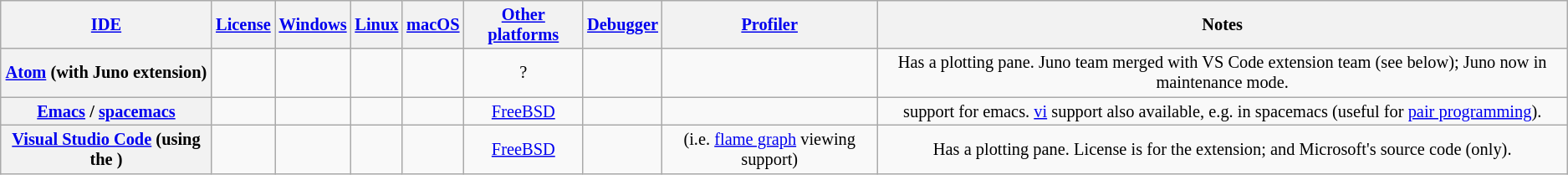<table class="wikitable sortable sort-under" style="font-size: 85%; text-align: center; width: auto;">
<tr>
<th><a href='#'>IDE</a></th>
<th><a href='#'>License</a></th>
<th><a href='#'>Windows</a></th>
<th><a href='#'>Linux</a></th>
<th><a href='#'>macOS</a></th>
<th><a href='#'>Other platforms</a></th>
<th><a href='#'>Debugger</a><br></th>
<th><a href='#'>Profiler</a></th>
<th>Notes</th>
</tr>
<tr>
<th><a href='#'>Atom</a> (with Juno extension)</th>
<td></td>
<td></td>
<td></td>
<td></td>
<td>?</td>
<td></td>
<td></td>
<td>Has a plotting pane. Juno team merged with VS Code extension team (see below); Juno now in maintenance mode.</td>
</tr>
<tr>
<th><a href='#'>Emacs</a> / <a href='#'>spacemacs</a></th>
<td></td>
<td></td>
<td></td>
<td></td>
<td><a href='#'>FreeBSD</a></td>
<td></td>
<td></td>
<td> support for emacs. <a href='#'>vi</a> support also available, e.g. in spacemacs (useful for <a href='#'>pair programming</a>).</td>
</tr>
<tr>
<th><a href='#'>Visual Studio Code</a> (using the )</th>
<td></td>
<td></td>
<td></td>
<td></td>
<td><a href='#'>FreeBSD</a></td>
<td></td>
<td> (i.e. <a href='#'>flame graph</a> viewing support)</td>
<td>Has a plotting pane. License is for the extension; and Microsoft's source code (only).</td>
</tr>
</table>
